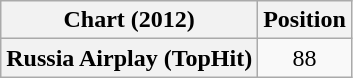<table class="wikitable plainrowheaders" style="text-align:center;">
<tr>
<th scope="col">Chart (2012)</th>
<th scope="col">Position</th>
</tr>
<tr>
<th scope="row">Russia Airplay (TopHit)</th>
<td style="text-align:center;">88</td>
</tr>
</table>
